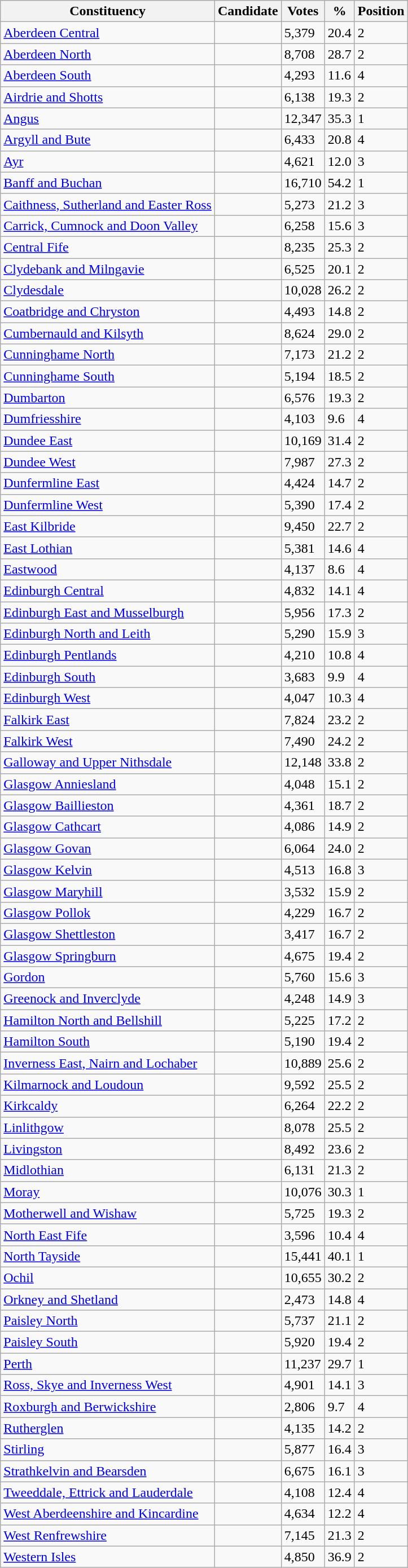<table class="wikitable sortable">
<tr>
<th>Constituency</th>
<th>Candidate</th>
<th>Votes</th>
<th>%</th>
<th>Position</th>
</tr>
<tr>
<td><a href='#'>Aberdeen Central</a></td>
<td></td>
<td>5,379</td>
<td>20.4</td>
<td>2</td>
</tr>
<tr>
<td><a href='#'>Aberdeen North</a></td>
<td></td>
<td>8,708</td>
<td>28.7</td>
<td>2</td>
</tr>
<tr>
<td><a href='#'>Aberdeen South</a></td>
<td></td>
<td>4,293</td>
<td>11.6</td>
<td>4</td>
</tr>
<tr>
<td><a href='#'>Airdrie and Shotts</a></td>
<td></td>
<td>6,138</td>
<td>19.3</td>
<td>2</td>
</tr>
<tr>
<td><a href='#'>Angus</a></td>
<td></td>
<td>12,347</td>
<td>35.3</td>
<td>1</td>
</tr>
<tr>
<td><a href='#'>Argyll and Bute</a></td>
<td></td>
<td>6,433</td>
<td>20.8</td>
<td>4</td>
</tr>
<tr>
<td><a href='#'>Ayr</a></td>
<td></td>
<td>4,621</td>
<td>12.0</td>
<td>3</td>
</tr>
<tr>
<td><a href='#'>Banff and Buchan</a></td>
<td></td>
<td>16,710</td>
<td>54.2</td>
<td>1</td>
</tr>
<tr>
<td><a href='#'>Caithness, Sutherland and Easter Ross</a></td>
<td></td>
<td>5,273</td>
<td>21.2</td>
<td>3</td>
</tr>
<tr>
<td><a href='#'>Carrick, Cumnock and Doon Valley</a></td>
<td></td>
<td>6,258</td>
<td>15.6</td>
<td>3</td>
</tr>
<tr>
<td><a href='#'>Central Fife</a></td>
<td></td>
<td>8,235</td>
<td>25.3</td>
<td>2</td>
</tr>
<tr>
<td><a href='#'>Clydebank and Milngavie</a></td>
<td></td>
<td>6,525</td>
<td>20.1</td>
<td>2</td>
</tr>
<tr>
<td><a href='#'>Clydesdale</a></td>
<td></td>
<td>10,028</td>
<td>26.2</td>
<td>2</td>
</tr>
<tr>
<td><a href='#'>Coatbridge and Chryston</a></td>
<td></td>
<td>4,493</td>
<td>14.8</td>
<td>2</td>
</tr>
<tr>
<td><a href='#'>Cumbernauld and Kilsyth</a></td>
<td></td>
<td>8,624</td>
<td>29.0</td>
<td>2</td>
</tr>
<tr>
<td><a href='#'>Cunninghame North</a></td>
<td></td>
<td>7,173</td>
<td>21.2</td>
<td>2</td>
</tr>
<tr>
<td><a href='#'>Cunninghame South</a></td>
<td></td>
<td>5,194</td>
<td>18.5</td>
<td>2</td>
</tr>
<tr>
<td><a href='#'>Dumbarton</a></td>
<td></td>
<td>6,576</td>
<td>19.3</td>
<td>2</td>
</tr>
<tr>
<td><a href='#'>Dumfriesshire</a></td>
<td></td>
<td>4,103</td>
<td>9.6</td>
<td>4</td>
</tr>
<tr>
<td><a href='#'>Dundee East</a></td>
<td></td>
<td>10,169</td>
<td>31.4</td>
<td>2</td>
</tr>
<tr>
<td><a href='#'>Dundee West</a></td>
<td></td>
<td>7,987</td>
<td>27.3</td>
<td>2</td>
</tr>
<tr>
<td><a href='#'>Dunfermline East</a></td>
<td></td>
<td>4,424</td>
<td>14.7</td>
<td>2</td>
</tr>
<tr>
<td><a href='#'>Dunfermline West</a></td>
<td></td>
<td>5,390</td>
<td>17.4</td>
<td>2</td>
</tr>
<tr>
<td><a href='#'>East Kilbride</a></td>
<td></td>
<td>9,450</td>
<td>22.7</td>
<td>2</td>
</tr>
<tr>
<td><a href='#'>East Lothian</a></td>
<td></td>
<td>5,381</td>
<td>14.6</td>
<td>4</td>
</tr>
<tr>
<td><a href='#'>Eastwood</a></td>
<td></td>
<td>4,137</td>
<td>8.6</td>
<td>4</td>
</tr>
<tr>
<td><a href='#'>Edinburgh Central</a></td>
<td></td>
<td>4,832</td>
<td>14.1</td>
<td>4</td>
</tr>
<tr>
<td><a href='#'>Edinburgh East and Musselburgh</a></td>
<td></td>
<td>5,956</td>
<td>17.3</td>
<td>2</td>
</tr>
<tr>
<td><a href='#'>Edinburgh North and Leith</a></td>
<td></td>
<td>5,290</td>
<td>15.9</td>
<td>3</td>
</tr>
<tr>
<td><a href='#'>Edinburgh Pentlands</a></td>
<td></td>
<td>4,210</td>
<td>10.8</td>
<td>4</td>
</tr>
<tr>
<td><a href='#'>Edinburgh South</a></td>
<td></td>
<td>3,683</td>
<td>9.9</td>
<td>4</td>
</tr>
<tr>
<td><a href='#'>Edinburgh West</a></td>
<td></td>
<td>4,047</td>
<td>10.3</td>
<td>4</td>
</tr>
<tr>
<td><a href='#'>Falkirk East</a></td>
<td></td>
<td>7,824</td>
<td>23.2</td>
<td>2</td>
</tr>
<tr>
<td><a href='#'>Falkirk West</a></td>
<td></td>
<td>7,490</td>
<td>24.2</td>
<td>2</td>
</tr>
<tr>
<td><a href='#'>Galloway and Upper Nithsdale</a></td>
<td></td>
<td>12,148</td>
<td>33.8</td>
<td>2</td>
</tr>
<tr>
<td><a href='#'>Glasgow Anniesland</a></td>
<td></td>
<td>4,048</td>
<td>15.1</td>
<td>2</td>
</tr>
<tr>
<td><a href='#'>Glasgow Baillieston</a></td>
<td></td>
<td>4,361</td>
<td>18.7</td>
<td>2</td>
</tr>
<tr>
<td><a href='#'>Glasgow Cathcart</a></td>
<td></td>
<td>4,086</td>
<td>14.9</td>
<td>2</td>
</tr>
<tr>
<td><a href='#'>Glasgow Govan</a></td>
<td></td>
<td>6,064</td>
<td>24.0</td>
<td>2</td>
</tr>
<tr>
<td><a href='#'>Glasgow Kelvin</a></td>
<td></td>
<td>4,513</td>
<td>16.8</td>
<td>3</td>
</tr>
<tr>
<td><a href='#'>Glasgow Maryhill</a></td>
<td></td>
<td>3,532</td>
<td>15.9</td>
<td>2</td>
</tr>
<tr>
<td><a href='#'>Glasgow Pollok</a></td>
<td></td>
<td>4,229</td>
<td>16.7</td>
<td>2</td>
</tr>
<tr>
<td><a href='#'>Glasgow Shettleston</a></td>
<td></td>
<td>3,417</td>
<td>16.7</td>
<td>2</td>
</tr>
<tr>
<td><a href='#'>Glasgow Springburn</a></td>
<td></td>
<td>4,675</td>
<td>19.4</td>
<td>2</td>
</tr>
<tr>
<td><a href='#'>Gordon</a></td>
<td></td>
<td>5,760</td>
<td>15.6</td>
<td>3</td>
</tr>
<tr>
<td><a href='#'>Greenock and Inverclyde</a></td>
<td></td>
<td>4,248</td>
<td>14.9</td>
<td>3</td>
</tr>
<tr>
<td><a href='#'>Hamilton North and Bellshill</a></td>
<td></td>
<td>5,225</td>
<td>17.2</td>
<td>2</td>
</tr>
<tr>
<td><a href='#'>Hamilton South</a></td>
<td></td>
<td>5,190</td>
<td>19.4</td>
<td>2</td>
</tr>
<tr>
<td><a href='#'>Inverness East, Nairn and Lochaber</a></td>
<td></td>
<td>10,889</td>
<td>25.6</td>
<td>2</td>
</tr>
<tr>
<td><a href='#'>Kilmarnock and Loudoun</a></td>
<td></td>
<td>9,592</td>
<td>25.5</td>
<td>2</td>
</tr>
<tr>
<td><a href='#'>Kirkcaldy</a></td>
<td></td>
<td>6,264</td>
<td>22.2</td>
<td>2</td>
</tr>
<tr>
<td><a href='#'>Linlithgow</a></td>
<td></td>
<td>8,078</td>
<td>25.5</td>
<td>2</td>
</tr>
<tr>
<td><a href='#'>Livingston</a></td>
<td></td>
<td>8,492</td>
<td>23.6</td>
<td>2</td>
</tr>
<tr>
<td><a href='#'>Midlothian</a></td>
<td></td>
<td>6,131</td>
<td>21.3</td>
<td>2</td>
</tr>
<tr>
<td><a href='#'>Moray</a></td>
<td></td>
<td>10,076</td>
<td>30.3</td>
<td>1</td>
</tr>
<tr>
<td><a href='#'>Motherwell and Wishaw</a></td>
<td></td>
<td>5,725</td>
<td>19.3</td>
<td>2</td>
</tr>
<tr>
<td><a href='#'>North East Fife</a></td>
<td></td>
<td>3,596</td>
<td>10.4</td>
<td>4</td>
</tr>
<tr>
<td><a href='#'>North Tayside</a></td>
<td></td>
<td>15,441</td>
<td>40.1</td>
<td>1</td>
</tr>
<tr>
<td><a href='#'>Ochil</a></td>
<td></td>
<td>10,655</td>
<td>30.2</td>
<td>2</td>
</tr>
<tr>
<td><a href='#'>Orkney and Shetland</a></td>
<td></td>
<td>2,473</td>
<td>14.8</td>
<td>4</td>
</tr>
<tr>
<td><a href='#'>Paisley North</a></td>
<td></td>
<td>5,737</td>
<td>21.1</td>
<td>2</td>
</tr>
<tr>
<td><a href='#'>Paisley South</a></td>
<td></td>
<td>5,920</td>
<td>19.4</td>
<td>2</td>
</tr>
<tr>
<td><a href='#'>Perth</a></td>
<td></td>
<td>11,237</td>
<td>29.7</td>
<td>1</td>
</tr>
<tr>
<td><a href='#'>Ross, Skye and Inverness West</a></td>
<td></td>
<td>4,901</td>
<td>14.1</td>
<td>3</td>
</tr>
<tr>
<td><a href='#'>Roxburgh and Berwickshire</a></td>
<td></td>
<td>2,806</td>
<td>9.7</td>
<td>4</td>
</tr>
<tr>
<td><a href='#'>Rutherglen</a></td>
<td></td>
<td>4,135</td>
<td>14.2</td>
<td>2</td>
</tr>
<tr>
<td><a href='#'>Stirling</a></td>
<td></td>
<td>5,877</td>
<td>16.4</td>
<td>3</td>
</tr>
<tr>
<td><a href='#'>Strathkelvin and Bearsden</a></td>
<td></td>
<td>6,675</td>
<td>16.1</td>
<td>3</td>
</tr>
<tr>
<td><a href='#'>Tweeddale, Ettrick and Lauderdale</a></td>
<td></td>
<td>4,108</td>
<td>12.4</td>
<td>4</td>
</tr>
<tr>
<td><a href='#'>West Aberdeenshire and Kincardine</a></td>
<td></td>
<td>4,634</td>
<td>12.2</td>
<td>4</td>
</tr>
<tr>
<td><a href='#'>West Renfrewshire</a></td>
<td></td>
<td>7,145</td>
<td>21.3</td>
<td>2</td>
</tr>
<tr>
<td><a href='#'>Western Isles</a></td>
<td></td>
<td>4,850</td>
<td>36.9</td>
<td>2</td>
</tr>
</table>
